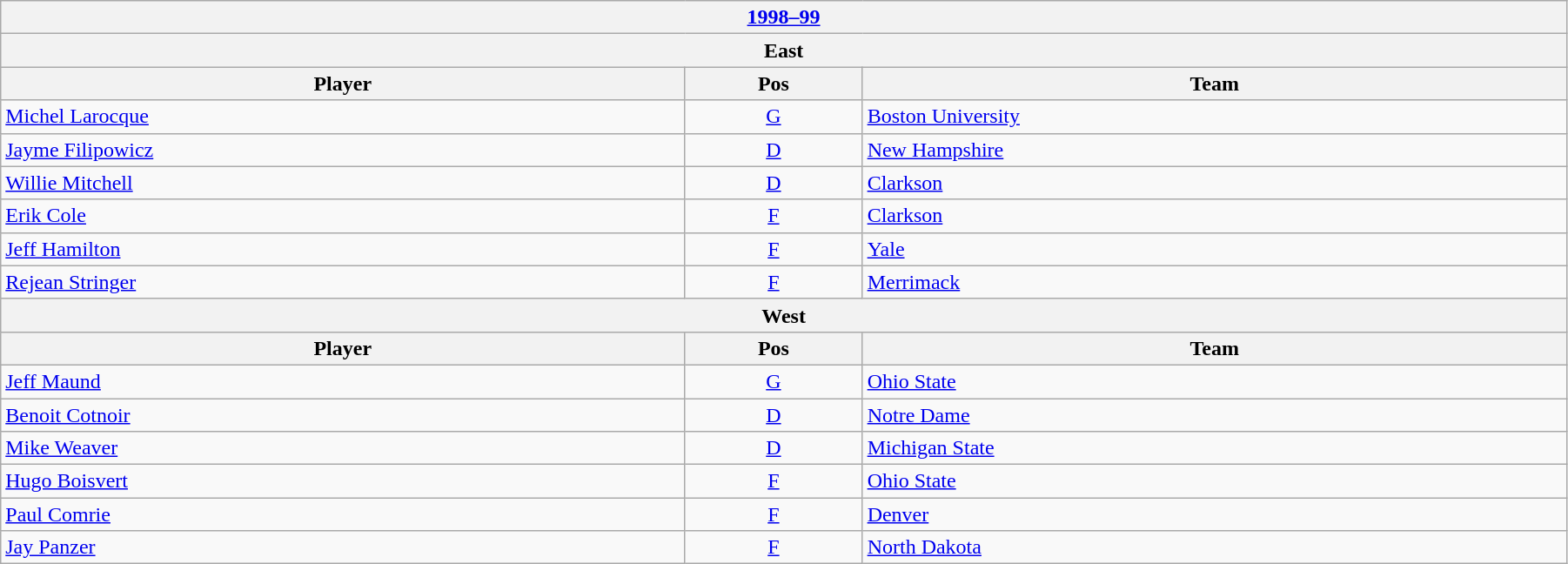<table class="wikitable" width=95%>
<tr>
<th colspan=3><a href='#'>1998–99</a></th>
</tr>
<tr>
<th colspan=3><strong>East</strong></th>
</tr>
<tr>
<th>Player</th>
<th>Pos</th>
<th>Team</th>
</tr>
<tr>
<td><a href='#'>Michel Larocque</a></td>
<td style="text-align:center;"><a href='#'>G</a></td>
<td><a href='#'>Boston University</a></td>
</tr>
<tr>
<td><a href='#'>Jayme Filipowicz</a></td>
<td style="text-align:center;"><a href='#'>D</a></td>
<td><a href='#'>New Hampshire</a></td>
</tr>
<tr>
<td><a href='#'>Willie Mitchell</a></td>
<td style="text-align:center;"><a href='#'>D</a></td>
<td><a href='#'>Clarkson</a></td>
</tr>
<tr>
<td><a href='#'>Erik Cole</a></td>
<td style="text-align:center;"><a href='#'>F</a></td>
<td><a href='#'>Clarkson</a></td>
</tr>
<tr>
<td><a href='#'>Jeff Hamilton</a></td>
<td style="text-align:center;"><a href='#'>F</a></td>
<td><a href='#'>Yale</a></td>
</tr>
<tr>
<td><a href='#'>Rejean Stringer</a></td>
<td style="text-align:center;"><a href='#'>F</a></td>
<td><a href='#'>Merrimack</a></td>
</tr>
<tr>
<th colspan=3><strong>West</strong></th>
</tr>
<tr>
<th>Player</th>
<th>Pos</th>
<th>Team</th>
</tr>
<tr>
<td><a href='#'>Jeff Maund</a></td>
<td style="text-align:center;"><a href='#'>G</a></td>
<td><a href='#'>Ohio State</a></td>
</tr>
<tr>
<td><a href='#'>Benoit Cotnoir</a></td>
<td style="text-align:center;"><a href='#'>D</a></td>
<td><a href='#'>Notre Dame</a></td>
</tr>
<tr>
<td><a href='#'>Mike Weaver</a></td>
<td style="text-align:center;"><a href='#'>D</a></td>
<td><a href='#'>Michigan State</a></td>
</tr>
<tr>
<td><a href='#'>Hugo Boisvert</a></td>
<td style="text-align:center;"><a href='#'>F</a></td>
<td><a href='#'>Ohio State</a></td>
</tr>
<tr>
<td><a href='#'>Paul Comrie</a></td>
<td style="text-align:center;"><a href='#'>F</a></td>
<td><a href='#'>Denver</a></td>
</tr>
<tr>
<td><a href='#'>Jay Panzer</a></td>
<td style="text-align:center;"><a href='#'>F</a></td>
<td><a href='#'>North Dakota</a></td>
</tr>
</table>
